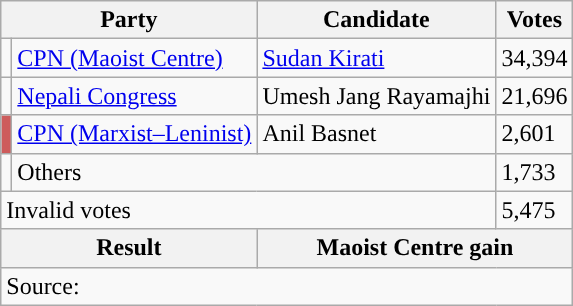<table class="wikitable">
<tr>
<th colspan="2">Party</th>
<th>Candidate</th>
<th>Votes</th>
</tr>
<tr>
<td style="background-color:"></td>
<td><a href='#'>CPN (Maoist Centre)</a></td>
<td><a href='#'>Sudan Kirati</a></td>
<td>34,394</td>
</tr>
<tr>
<td style="background-color:"></td>
<td><a href='#'>Nepali Congress</a></td>
<td>Umesh Jang Rayamajhi</td>
<td>21,696</td>
</tr>
<tr>
<td style="background-color:indianred"></td>
<td><a href='#'>CPN (Marxist–Leninist)</a></td>
<td>Anil Basnet</td>
<td>2,601</td>
</tr>
<tr>
<td></td>
<td colspan="2">Others</td>
<td>1,733</td>
</tr>
<tr>
<td colspan="3">Invalid votes</td>
<td>5,475</td>
</tr>
<tr>
<th colspan="2">Result</th>
<th colspan="2">Maoist Centre gain</th>
</tr>
<tr>
<td colspan="4">Source: </td>
</tr>
</table>
